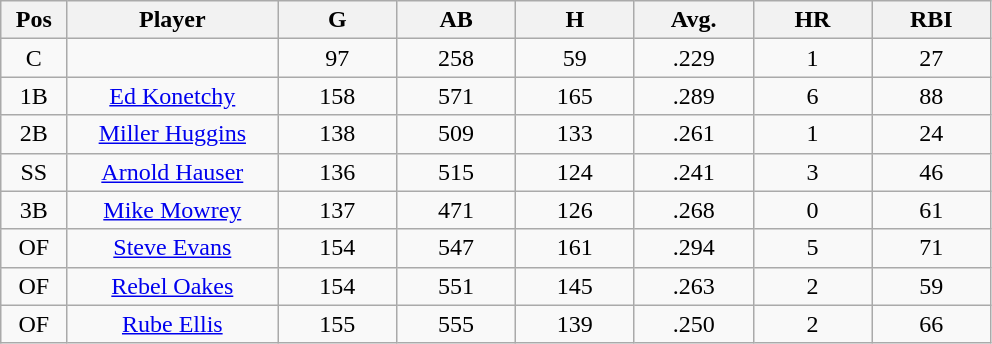<table class="wikitable sortable">
<tr>
<th bgcolor="#DDDDFF" width="5%">Pos</th>
<th bgcolor="#DDDDFF" width="16%">Player</th>
<th bgcolor="#DDDDFF" width="9%">G</th>
<th bgcolor="#DDDDFF" width="9%">AB</th>
<th bgcolor="#DDDDFF" width="9%">H</th>
<th bgcolor="#DDDDFF" width="9%">Avg.</th>
<th bgcolor="#DDDDFF" width="9%">HR</th>
<th bgcolor="#DDDDFF" width="9%">RBI</th>
</tr>
<tr align="center">
<td>C</td>
<td></td>
<td>97</td>
<td>258</td>
<td>59</td>
<td>.229</td>
<td>1</td>
<td>27</td>
</tr>
<tr align="center">
<td>1B</td>
<td><a href='#'>Ed Konetchy</a></td>
<td>158</td>
<td>571</td>
<td>165</td>
<td>.289</td>
<td>6</td>
<td>88</td>
</tr>
<tr align="center">
<td>2B</td>
<td><a href='#'>Miller Huggins</a></td>
<td>138</td>
<td>509</td>
<td>133</td>
<td>.261</td>
<td>1</td>
<td>24</td>
</tr>
<tr align="center">
<td>SS</td>
<td><a href='#'>Arnold Hauser</a></td>
<td>136</td>
<td>515</td>
<td>124</td>
<td>.241</td>
<td>3</td>
<td>46</td>
</tr>
<tr align="center">
<td>3B</td>
<td><a href='#'>Mike Mowrey</a></td>
<td>137</td>
<td>471</td>
<td>126</td>
<td>.268</td>
<td>0</td>
<td>61</td>
</tr>
<tr align="center">
<td>OF</td>
<td><a href='#'>Steve Evans</a></td>
<td>154</td>
<td>547</td>
<td>161</td>
<td>.294</td>
<td>5</td>
<td>71</td>
</tr>
<tr align="center">
<td>OF</td>
<td><a href='#'>Rebel Oakes</a></td>
<td>154</td>
<td>551</td>
<td>145</td>
<td>.263</td>
<td>2</td>
<td>59</td>
</tr>
<tr align="center">
<td>OF</td>
<td><a href='#'>Rube Ellis</a></td>
<td>155</td>
<td>555</td>
<td>139</td>
<td>.250</td>
<td>2</td>
<td>66</td>
</tr>
</table>
